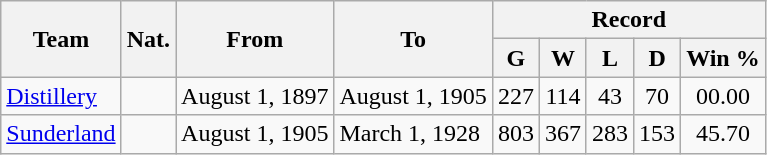<table class="wikitable" style="text-align: center">
<tr>
<th rowspan="2">Team</th>
<th rowspan="2">Nat.</th>
<th rowspan="2">From</th>
<th rowspan="2">To</th>
<th colspan="5">Record</th>
</tr>
<tr>
<th>G</th>
<th>W</th>
<th>L</th>
<th>D</th>
<th>Win %</th>
</tr>
<tr>
<td align=left><a href='#'>Distillery</a></td>
<td></td>
<td align=left>August 1, 1897</td>
<td align=left>August 1, 1905</td>
<td>227</td>
<td>114</td>
<td>43</td>
<td>70</td>
<td>00.00</td>
</tr>
<tr>
<td align=left><a href='#'>Sunderland</a></td>
<td></td>
<td align=left>August 1, 1905</td>
<td align=left>March 1, 1928</td>
<td>803</td>
<td>367</td>
<td>283</td>
<td>153</td>
<td>45.70</td>
</tr>
</table>
